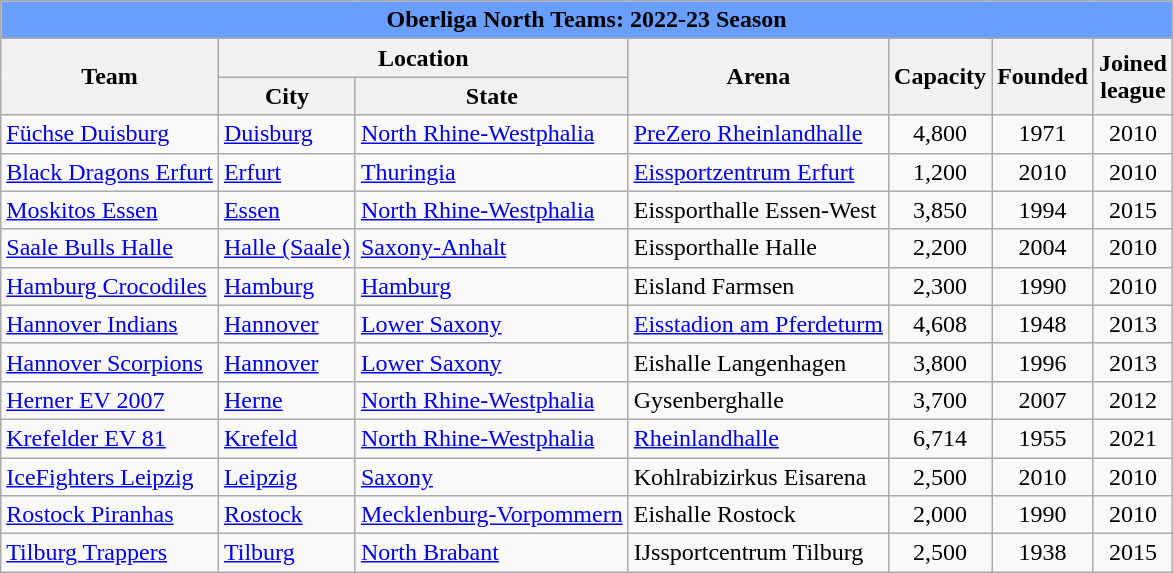<table class="wikitable sortable">
<tr>
<th style="background:#699efe;" colspan="7"><span>Oberliga North Teams: 2022-23 Season</span></th>
</tr>
<tr>
<th rowspan=2>Team</th>
<th colspan=2>Location</th>
<th rowspan=2>Arena</th>
<th rowspan=2>Capacity</th>
<th rowspan=2>Founded</th>
<th rowspan=2>Joined <br> league</th>
</tr>
<tr>
<th>City</th>
<th>State</th>
</tr>
<tr>
<td><a href='#'>Füchse Duisburg</a></td>
<td><a href='#'>Duisburg</a></td>
<td> <a href='#'>North Rhine-Westphalia</a></td>
<td><a href='#'>PreZero Rheinlandhalle</a></td>
<td align="center">4,800</td>
<td align=center>1971</td>
<td align=center>2010</td>
</tr>
<tr>
<td><a href='#'>Black Dragons Erfurt</a></td>
<td><a href='#'>Erfurt</a></td>
<td> <a href='#'>Thuringia</a></td>
<td><a href='#'>Eissportzentrum Erfurt</a></td>
<td align=center>1,200</td>
<td align=center>2010</td>
<td align=center>2010</td>
</tr>
<tr>
<td><a href='#'>Moskitos Essen</a></td>
<td><a href='#'>Essen</a></td>
<td> <a href='#'>North Rhine-Westphalia</a></td>
<td>Eissporthalle Essen-West</td>
<td align=center>3,850</td>
<td align=center>1994</td>
<td align=center>2015</td>
</tr>
<tr>
<td><a href='#'>Saale Bulls Halle</a></td>
<td><a href='#'>Halle (Saale)</a></td>
<td> <a href='#'>Saxony-Anhalt</a></td>
<td>Eissporthalle Halle</td>
<td align=center>2,200</td>
<td align=center>2004</td>
<td align=center>2010</td>
</tr>
<tr>
<td><a href='#'>Hamburg Crocodiles</a></td>
<td><a href='#'>Hamburg</a></td>
<td> <a href='#'>Hamburg</a></td>
<td>Eisland Farmsen</td>
<td align=center>2,300</td>
<td align=center>1990</td>
<td align=center>2010</td>
</tr>
<tr>
<td><a href='#'>Hannover Indians</a></td>
<td><a href='#'>Hannover</a></td>
<td> <a href='#'>Lower Saxony</a></td>
<td><a href='#'>Eisstadion am Pferdeturm</a></td>
<td align=center>4,608</td>
<td align=center>1948</td>
<td align=center>2013</td>
</tr>
<tr>
<td><a href='#'>Hannover Scorpions</a></td>
<td><a href='#'>Hannover</a></td>
<td> <a href='#'>Lower Saxony</a></td>
<td>Eishalle Langenhagen</td>
<td align=center>3,800</td>
<td align=center>1996</td>
<td align=center>2013</td>
</tr>
<tr>
<td><a href='#'>Herner EV 2007</a></td>
<td><a href='#'>Herne</a></td>
<td> <a href='#'>North Rhine-Westphalia</a></td>
<td>Gysenberghalle</td>
<td align=center>3,700</td>
<td align=center>2007</td>
<td align=center>2012</td>
</tr>
<tr>
<td><a href='#'>Krefelder EV 81</a></td>
<td><a href='#'>Krefeld</a></td>
<td> <a href='#'>North Rhine-Westphalia</a></td>
<td><a href='#'>Rheinlandhalle</a></td>
<td align=center>6,714</td>
<td align=center>1955</td>
<td align=center>2021</td>
</tr>
<tr>
<td><a href='#'>IceFighters Leipzig</a></td>
<td><a href='#'>Leipzig</a></td>
<td> <a href='#'>Saxony</a></td>
<td>Kohlrabizirkus Eisarena</td>
<td align=center>2,500</td>
<td align=center>2010</td>
<td align=center>2010</td>
</tr>
<tr>
<td><a href='#'>Rostock Piranhas</a></td>
<td><a href='#'>Rostock</a></td>
<td> <a href='#'>Mecklenburg-Vorpommern</a></td>
<td>Eishalle Rostock</td>
<td align=center>2,000</td>
<td align=center>1990</td>
<td align=center>2010</td>
</tr>
<tr>
<td><a href='#'>Tilburg Trappers</a></td>
<td><a href='#'>Tilburg</a></td>
<td> <a href='#'>North Brabant</a></td>
<td>IJssportcentrum Tilburg</td>
<td align=center>2,500</td>
<td align=center>1938</td>
<td align=center>2015</td>
</tr>
</table>
